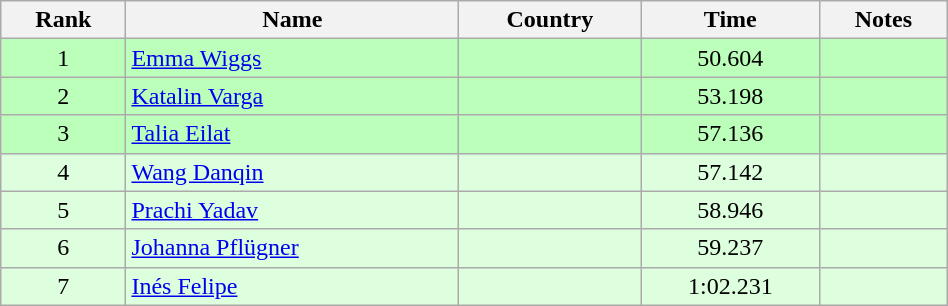<table class="wikitable" style="text-align:center;width: 50%">
<tr>
<th>Rank</th>
<th>Name</th>
<th>Country</th>
<th>Time</th>
<th>Notes</th>
</tr>
<tr bgcolor=bbffbb>
<td>1</td>
<td align="left"><a href='#'>Emma Wiggs</a></td>
<td align="left"></td>
<td>50.604</td>
<td></td>
</tr>
<tr bgcolor=bbffbb>
<td>2</td>
<td align="left"><a href='#'>Katalin Varga</a></td>
<td align="left"></td>
<td>53.198</td>
<td></td>
</tr>
<tr bgcolor=bbffbb>
<td>3</td>
<td align="left"><a href='#'>Talia Eilat</a></td>
<td align="left"></td>
<td>57.136</td>
<td></td>
</tr>
<tr bgcolor=ddffdd>
<td>4</td>
<td align="left"><a href='#'>Wang Danqin</a></td>
<td align="left"></td>
<td>57.142</td>
<td></td>
</tr>
<tr bgcolor=ddffdd>
<td>5</td>
<td align="left"><a href='#'>Prachi Yadav</a></td>
<td align="left"></td>
<td>58.946</td>
<td></td>
</tr>
<tr bgcolor=ddffdd>
<td>6</td>
<td align="left"><a href='#'>Johanna Pflügner</a></td>
<td align="left"></td>
<td>59.237</td>
<td></td>
</tr>
<tr bgcolor=ddffdd>
<td>7</td>
<td align="left"><a href='#'>Inés Felipe</a></td>
<td align="left"></td>
<td>1:02.231</td>
<td></td>
</tr>
</table>
